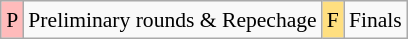<table class="wikitable" style="margin:0.5em auto; font-size:90%; line-height:1.25em;">
<tr>
<td bgcolor="#FFBBBB" align=center>P</td>
<td>Preliminary rounds & Repechage</td>
<td bgcolor="#FFDF80" align=center>F</td>
<td>Finals</td>
</tr>
</table>
